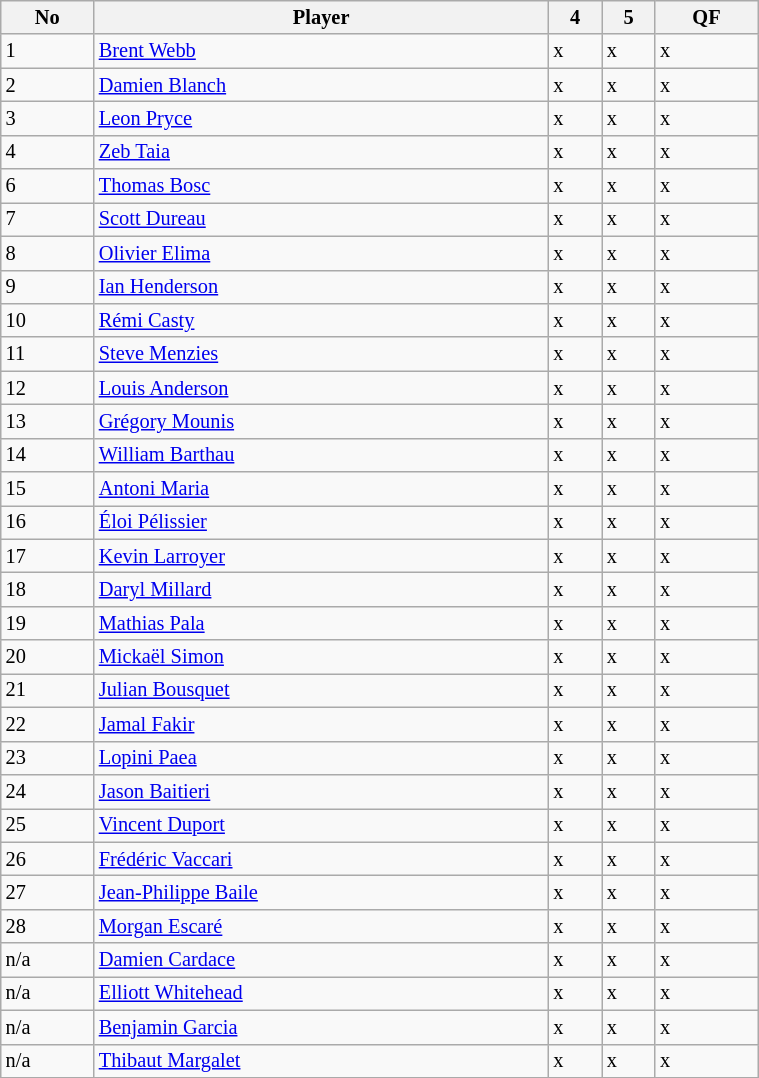<table class="wikitable"  style="font-size:85%; width:40%;">
<tr>
<th>No</th>
<th>Player</th>
<th>4</th>
<th>5</th>
<th>QF</th>
</tr>
<tr>
<td>1</td>
<td><a href='#'>Brent Webb</a></td>
<td>x</td>
<td>x</td>
<td>x</td>
</tr>
<tr>
<td>2</td>
<td><a href='#'>Damien Blanch</a></td>
<td>x</td>
<td>x</td>
<td>x</td>
</tr>
<tr>
<td>3</td>
<td><a href='#'>Leon Pryce</a></td>
<td>x</td>
<td>x</td>
<td>x</td>
</tr>
<tr>
<td>4</td>
<td><a href='#'>Zeb Taia</a></td>
<td>x</td>
<td>x</td>
<td>x</td>
</tr>
<tr>
<td>6</td>
<td><a href='#'>Thomas Bosc</a></td>
<td>x</td>
<td>x</td>
<td>x</td>
</tr>
<tr>
<td>7</td>
<td><a href='#'>Scott Dureau</a></td>
<td>x</td>
<td>x</td>
<td>x</td>
</tr>
<tr>
<td>8</td>
<td><a href='#'>Olivier Elima</a></td>
<td>x</td>
<td>x</td>
<td>x</td>
</tr>
<tr>
<td>9</td>
<td><a href='#'>Ian Henderson</a></td>
<td>x</td>
<td>x</td>
<td>x</td>
</tr>
<tr>
<td>10</td>
<td><a href='#'>Rémi Casty</a></td>
<td>x</td>
<td>x</td>
<td>x</td>
</tr>
<tr>
<td>11</td>
<td><a href='#'>Steve Menzies</a></td>
<td>x</td>
<td>x</td>
<td>x</td>
</tr>
<tr>
<td>12</td>
<td><a href='#'>Louis Anderson</a></td>
<td>x</td>
<td>x</td>
<td>x</td>
</tr>
<tr>
<td>13</td>
<td><a href='#'>Grégory Mounis</a></td>
<td>x</td>
<td>x</td>
<td>x</td>
</tr>
<tr>
<td>14</td>
<td><a href='#'>William Barthau</a></td>
<td>x</td>
<td>x</td>
<td>x</td>
</tr>
<tr>
<td>15</td>
<td><a href='#'>Antoni Maria</a></td>
<td>x</td>
<td>x</td>
<td>x</td>
</tr>
<tr>
<td>16</td>
<td><a href='#'>Éloi Pélissier</a></td>
<td>x</td>
<td>x</td>
<td>x</td>
</tr>
<tr>
<td>17</td>
<td><a href='#'>Kevin Larroyer</a></td>
<td>x</td>
<td>x</td>
<td>x</td>
</tr>
<tr>
<td>18</td>
<td><a href='#'>Daryl Millard</a></td>
<td>x</td>
<td>x</td>
<td>x</td>
</tr>
<tr>
<td>19</td>
<td><a href='#'>Mathias Pala</a></td>
<td>x</td>
<td>x</td>
<td>x</td>
</tr>
<tr>
<td>20</td>
<td><a href='#'>Mickaël Simon</a></td>
<td>x</td>
<td>x</td>
<td>x</td>
</tr>
<tr>
<td>21</td>
<td><a href='#'>Julian Bousquet</a></td>
<td>x</td>
<td>x</td>
<td>x</td>
</tr>
<tr>
<td>22</td>
<td><a href='#'>Jamal Fakir</a></td>
<td>x</td>
<td>x</td>
<td>x</td>
</tr>
<tr>
<td>23</td>
<td><a href='#'>Lopini Paea</a></td>
<td>x</td>
<td>x</td>
<td>x</td>
</tr>
<tr>
<td>24</td>
<td><a href='#'>Jason Baitieri</a></td>
<td>x</td>
<td>x</td>
<td>x</td>
</tr>
<tr>
<td>25</td>
<td><a href='#'>Vincent Duport</a></td>
<td>x</td>
<td>x</td>
<td>x</td>
</tr>
<tr>
<td>26</td>
<td><a href='#'>Frédéric Vaccari</a></td>
<td>x</td>
<td>x</td>
<td>x</td>
</tr>
<tr>
<td>27</td>
<td><a href='#'>Jean-Philippe Baile</a></td>
<td>x</td>
<td>x</td>
<td>x</td>
</tr>
<tr>
<td>28</td>
<td><a href='#'>Morgan Escaré</a></td>
<td>x</td>
<td>x</td>
<td>x</td>
</tr>
<tr>
<td>n/a</td>
<td><a href='#'>Damien Cardace</a></td>
<td>x</td>
<td>x</td>
<td>x</td>
</tr>
<tr>
<td>n/a</td>
<td><a href='#'>Elliott Whitehead</a></td>
<td>x</td>
<td>x</td>
<td>x</td>
</tr>
<tr>
<td>n/a</td>
<td><a href='#'>Benjamin Garcia</a></td>
<td>x</td>
<td>x</td>
<td>x</td>
</tr>
<tr>
<td>n/a</td>
<td><a href='#'>Thibaut Margalet</a></td>
<td>x</td>
<td>x</td>
<td>x</td>
</tr>
<tr>
</tr>
</table>
